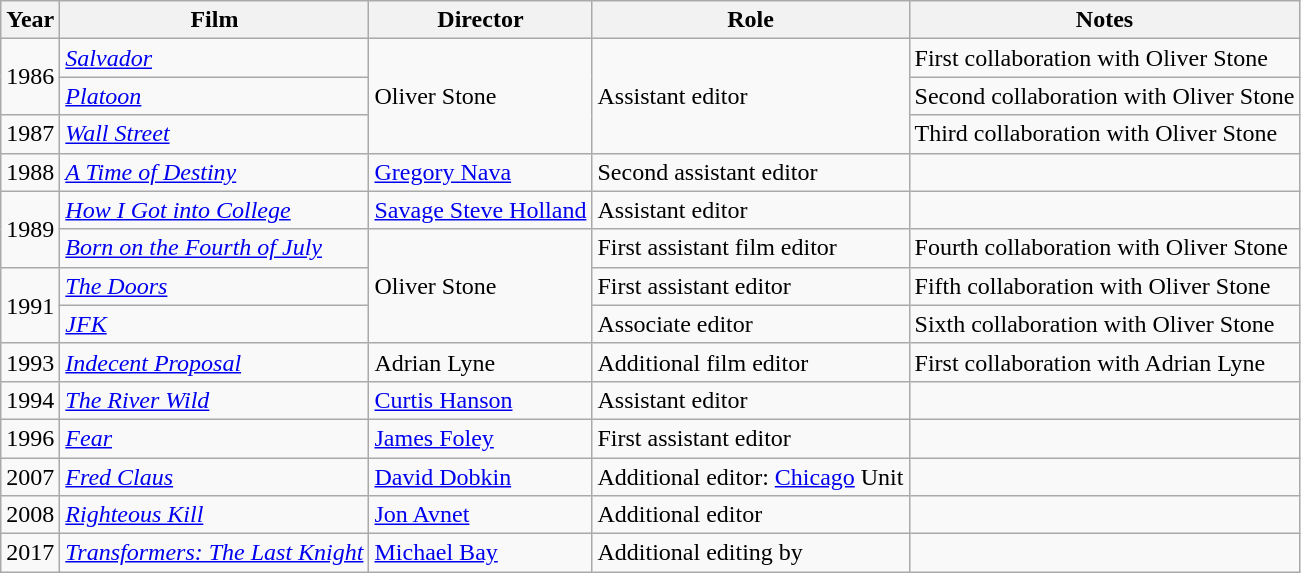<table class="wikitable">
<tr>
<th>Year</th>
<th>Film</th>
<th>Director</th>
<th>Role</th>
<th>Notes</th>
</tr>
<tr>
<td rowspan=2>1986</td>
<td><em><a href='#'>Salvador</a></em></td>
<td rowspan=3>Oliver Stone</td>
<td rowspan=3>Assistant editor</td>
<td>First collaboration with Oliver Stone</td>
</tr>
<tr>
<td><em><a href='#'>Platoon</a></em></td>
<td>Second collaboration with Oliver Stone</td>
</tr>
<tr>
<td>1987</td>
<td><em><a href='#'>Wall Street</a></em></td>
<td>Third collaboration with Oliver Stone</td>
</tr>
<tr>
<td>1988</td>
<td><em><a href='#'>A Time of Destiny</a></em></td>
<td><a href='#'>Gregory Nava</a></td>
<td>Second assistant editor</td>
<td></td>
</tr>
<tr>
<td rowspan=2>1989</td>
<td><em><a href='#'>How I Got into College</a></em></td>
<td><a href='#'>Savage Steve Holland</a></td>
<td>Assistant editor</td>
<td></td>
</tr>
<tr>
<td><em><a href='#'>Born on the Fourth of July</a></em></td>
<td rowspan=3>Oliver Stone</td>
<td>First assistant film editor</td>
<td>Fourth collaboration with Oliver Stone</td>
</tr>
<tr>
<td rowspan=2>1991</td>
<td><em><a href='#'>The Doors</a></em></td>
<td>First assistant editor</td>
<td>Fifth collaboration with Oliver Stone</td>
</tr>
<tr>
<td><em><a href='#'>JFK</a></em></td>
<td>Associate editor</td>
<td>Sixth collaboration with Oliver Stone</td>
</tr>
<tr>
<td>1993</td>
<td><em><a href='#'>Indecent Proposal</a></em></td>
<td>Adrian Lyne</td>
<td>Additional film editor</td>
<td>First collaboration with Adrian Lyne</td>
</tr>
<tr>
<td>1994</td>
<td><em><a href='#'>The River Wild</a></em></td>
<td><a href='#'>Curtis Hanson</a></td>
<td>Assistant editor</td>
<td></td>
</tr>
<tr>
<td>1996</td>
<td><em><a href='#'>Fear</a></em></td>
<td><a href='#'>James Foley</a></td>
<td>First assistant editor</td>
<td></td>
</tr>
<tr>
<td>2007</td>
<td><em><a href='#'>Fred Claus</a></em></td>
<td><a href='#'>David Dobkin</a></td>
<td>Additional editor: <a href='#'>Chicago</a> Unit</td>
<td></td>
</tr>
<tr>
<td>2008</td>
<td><em><a href='#'>Righteous Kill</a></em></td>
<td><a href='#'>Jon Avnet</a></td>
<td>Additional editor</td>
<td></td>
</tr>
<tr>
<td>2017</td>
<td><em><a href='#'>Transformers: The Last Knight</a></em></td>
<td><a href='#'>Michael Bay</a></td>
<td>Additional editing by</td>
<td></td>
</tr>
</table>
